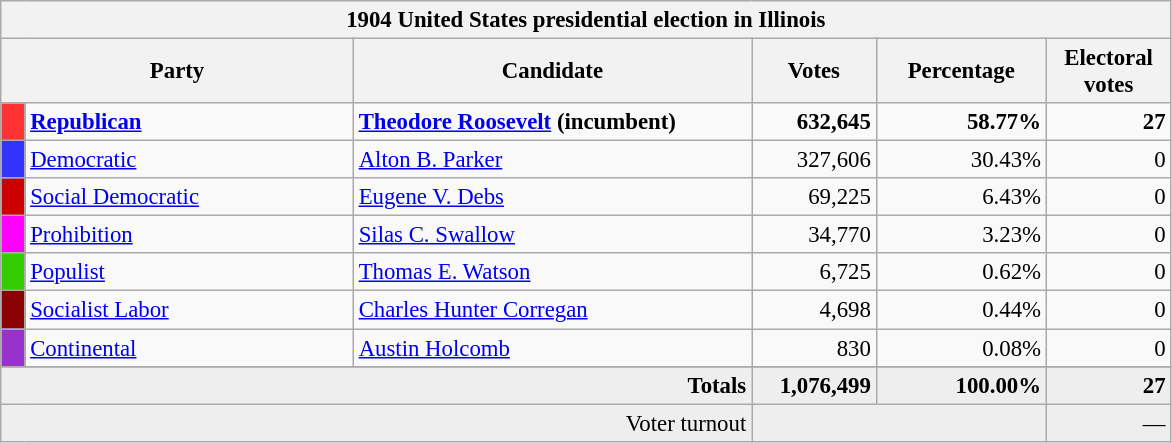<table class="wikitable" style="font-size: 95%;">
<tr>
<th colspan="6">1904 United States presidential election in Illinois</th>
</tr>
<tr>
<th colspan="2" style="width: 15em">Party</th>
<th style="width: 17em">Candidate</th>
<th style="width: 5em">Votes</th>
<th style="width: 7em">Percentage</th>
<th style="width: 5em">Electoral votes</th>
</tr>
<tr>
<th style="background-color:#FF3333; width: 3px"></th>
<td style="width: 130px"><strong><a href='#'>Republican</a></strong></td>
<td><strong><a href='#'>Theodore Roosevelt</a> (incumbent)</strong></td>
<td align="right"><strong>632,645</strong></td>
<td align="right"><strong>58.77%</strong></td>
<td align="right"><strong>27</strong></td>
</tr>
<tr>
<th style="background-color:#3333FF; width: 3px"></th>
<td style="width: 130px"><a href='#'>Democratic</a></td>
<td><a href='#'>Alton B. Parker</a></td>
<td align="right">327,606</td>
<td align="right">30.43%</td>
<td align="right">0</td>
</tr>
<tr>
<th style="background-color:#c00; width: 3px"></th>
<td style="width: 130px"><a href='#'>Social Democratic</a></td>
<td><a href='#'>Eugene V. Debs</a></td>
<td align="right">69,225</td>
<td align="right">6.43%</td>
<td align="right">0</td>
</tr>
<tr>
<th style="background-color:#FF00FF; width: 3px"></th>
<td style="width: 130px"><a href='#'>Prohibition</a></td>
<td><a href='#'>Silas C. Swallow</a></td>
<td align="right">34,770</td>
<td align="right">3.23%</td>
<td align="right">0</td>
</tr>
<tr>
<th style="background-color:#3c0; width: 3px"></th>
<td style="width: 130px"><a href='#'>Populist</a></td>
<td><a href='#'>Thomas E. Watson</a></td>
<td align="right">6,725</td>
<td align="right">0.62%</td>
<td align="right">0</td>
</tr>
<tr>
<th style="background-color:#8B0000; width: 3px"></th>
<td style="width: 130px"><a href='#'>Socialist Labor</a></td>
<td><a href='#'>Charles Hunter Corregan</a></td>
<td align="right">4,698</td>
<td align="right">0.44%</td>
<td align="right">0</td>
</tr>
<tr>
<th style="background-color:#9932CC; width: 3px"></th>
<td style="width: 130px"><a href='#'>Continental</a></td>
<td><a href='#'>Austin Holcomb</a></td>
<td align="right">830</td>
<td align="right">0.08%</td>
<td align="right">0</td>
</tr>
<tr>
</tr>
<tr bgcolor="#EEEEEE">
<td colspan="3" align="right"><strong>Totals</strong></td>
<td align="right"><strong>1,076,499</strong></td>
<td align="right"><strong>100.00%</strong></td>
<td align="right"><strong>27</strong></td>
</tr>
<tr bgcolor="#EEEEEE">
<td colspan="3" align="right">Voter turnout</td>
<td colspan="2" align="right"></td>
<td align="right">—</td>
</tr>
</table>
